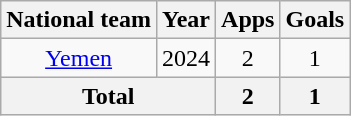<table class="wikitable" style="text-align:center">
<tr>
<th>National team</th>
<th>Year</th>
<th>Apps</th>
<th>Goals</th>
</tr>
<tr>
<td><a href='#'>Yemen</a></td>
<td>2024</td>
<td>2</td>
<td>1</td>
</tr>
<tr>
<th colspan="2">Total</th>
<th>2</th>
<th>1</th>
</tr>
</table>
